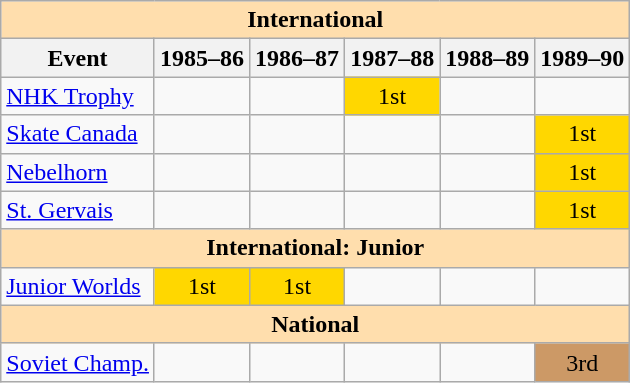<table class="wikitable" style="text-align:center">
<tr>
<th style="background-color: #ffdead; " colspan=6 align=center><strong>International</strong></th>
</tr>
<tr>
<th>Event</th>
<th>1985–86</th>
<th>1986–87</th>
<th>1987–88</th>
<th>1988–89</th>
<th>1989–90</th>
</tr>
<tr>
<td align=left><a href='#'>NHK Trophy</a></td>
<td></td>
<td></td>
<td bgcolor=gold>1st</td>
<td></td>
<td></td>
</tr>
<tr>
<td align=left><a href='#'>Skate Canada</a></td>
<td></td>
<td></td>
<td></td>
<td></td>
<td bgcolor=gold>1st</td>
</tr>
<tr>
<td align=left><a href='#'>Nebelhorn</a></td>
<td></td>
<td></td>
<td></td>
<td></td>
<td bgcolor=gold>1st</td>
</tr>
<tr>
<td align=left><a href='#'>St. Gervais</a></td>
<td></td>
<td></td>
<td></td>
<td></td>
<td bgcolor=gold>1st</td>
</tr>
<tr>
<th style="background-color: #ffdead; " colspan=6 align=center><strong>International: Junior</strong></th>
</tr>
<tr>
<td align=left><a href='#'>Junior Worlds</a></td>
<td bgcolor=gold>1st</td>
<td bgcolor=gold>1st</td>
<td></td>
<td></td>
<td></td>
</tr>
<tr>
<th style="background-color: #ffdead; " colspan=6 align=center><strong>National</strong></th>
</tr>
<tr>
<td align=left><a href='#'>Soviet Champ.</a></td>
<td></td>
<td></td>
<td></td>
<td></td>
<td bgcolor=cc9966>3rd</td>
</tr>
</table>
